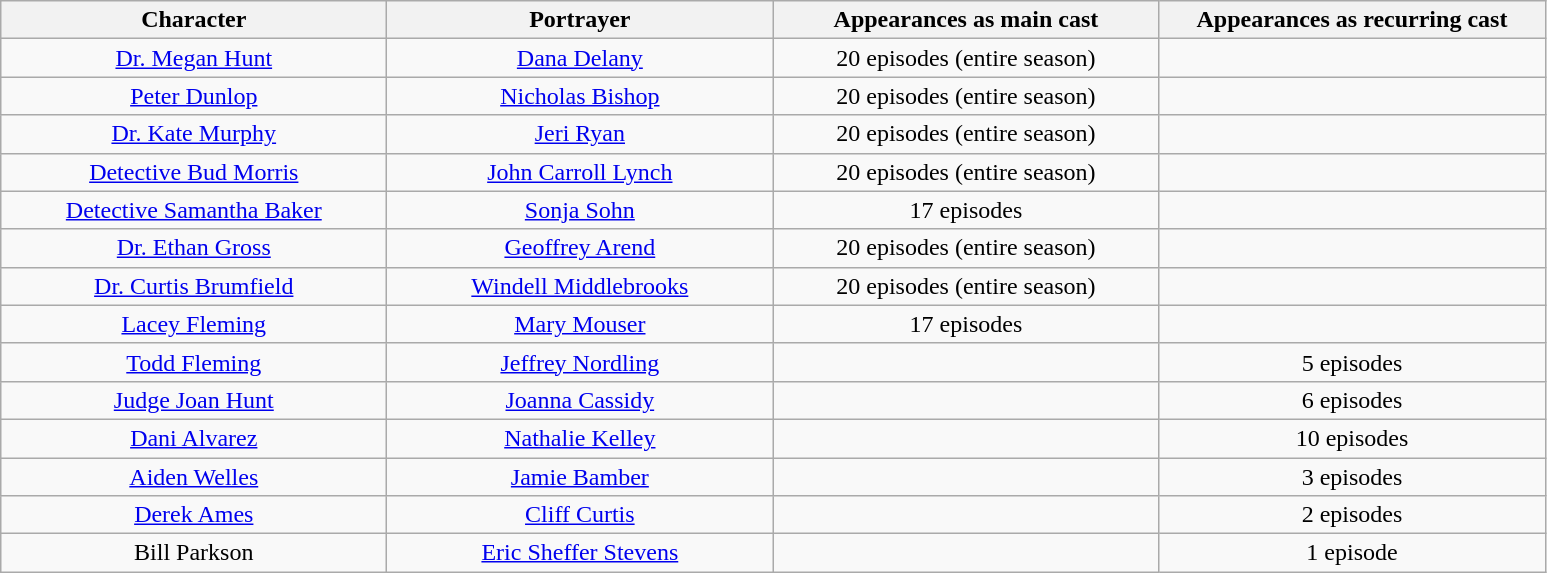<table class="wikitable" style="text-align:center;">
<tr>
<th width="250">Character</th>
<th width="250">Portrayer</th>
<th width="250">Appearances as main cast</th>
<th width="250">Appearances as recurring cast</th>
</tr>
<tr>
<td><a href='#'>Dr. Megan Hunt</a></td>
<td><a href='#'>Dana Delany</a></td>
<td>20 episodes (entire season)</td>
<td></td>
</tr>
<tr>
<td><a href='#'>Peter Dunlop</a></td>
<td><a href='#'>Nicholas Bishop</a></td>
<td>20 episodes (entire season)</td>
<td></td>
</tr>
<tr>
<td><a href='#'>Dr. Kate Murphy</a></td>
<td><a href='#'>Jeri Ryan</a></td>
<td>20 episodes (entire season)</td>
<td></td>
</tr>
<tr>
<td><a href='#'>Detective Bud Morris</a></td>
<td><a href='#'>John Carroll Lynch</a></td>
<td>20 episodes (entire season)</td>
<td></td>
</tr>
<tr>
<td><a href='#'>Detective Samantha Baker</a></td>
<td><a href='#'>Sonja Sohn</a></td>
<td>17 episodes</td>
<td></td>
</tr>
<tr>
<td><a href='#'>Dr. Ethan Gross</a></td>
<td><a href='#'>Geoffrey Arend</a></td>
<td>20 episodes (entire season)</td>
<td></td>
</tr>
<tr>
<td><a href='#'>Dr. Curtis Brumfield</a></td>
<td><a href='#'>Windell Middlebrooks</a></td>
<td>20 episodes (entire season)</td>
<td></td>
</tr>
<tr>
<td><a href='#'>Lacey Fleming</a></td>
<td><a href='#'>Mary Mouser</a></td>
<td>17 episodes</td>
<td></td>
</tr>
<tr>
<td><a href='#'>Todd Fleming</a></td>
<td><a href='#'>Jeffrey Nordling</a></td>
<td></td>
<td>5 episodes</td>
</tr>
<tr>
<td><a href='#'>Judge Joan Hunt</a></td>
<td><a href='#'>Joanna Cassidy</a></td>
<td></td>
<td>6 episodes</td>
</tr>
<tr>
<td><a href='#'>Dani Alvarez</a></td>
<td><a href='#'>Nathalie Kelley</a></td>
<td></td>
<td>10 episodes</td>
</tr>
<tr>
<td><a href='#'>Aiden Welles</a></td>
<td><a href='#'>Jamie Bamber</a></td>
<td></td>
<td>3 episodes</td>
</tr>
<tr>
<td><a href='#'>Derek Ames</a></td>
<td><a href='#'>Cliff Curtis</a></td>
<td></td>
<td>2 episodes</td>
</tr>
<tr>
<td>Bill Parkson</td>
<td><a href='#'>Eric Sheffer Stevens</a></td>
<td></td>
<td>1 episode</td>
</tr>
</table>
